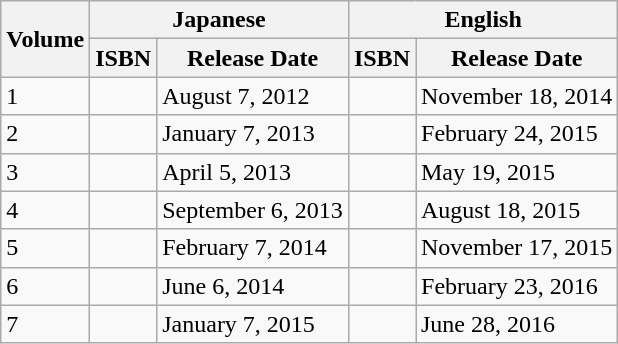<table class="wikitable">
<tr>
<th rowspan="2">Volume</th>
<th colspan="2">Japanese</th>
<th colspan="2">English</th>
</tr>
<tr>
<th>ISBN</th>
<th>Release Date</th>
<th>ISBN</th>
<th>Release Date</th>
</tr>
<tr>
<td>1</td>
<td></td>
<td>August 7, 2012</td>
<td></td>
<td>November 18, 2014</td>
</tr>
<tr>
<td>2</td>
<td></td>
<td>January 7, 2013</td>
<td></td>
<td>February 24, 2015</td>
</tr>
<tr>
<td>3</td>
<td></td>
<td>April 5, 2013</td>
<td></td>
<td>May 19, 2015</td>
</tr>
<tr>
<td>4</td>
<td></td>
<td>September 6, 2013</td>
<td></td>
<td>August 18, 2015</td>
</tr>
<tr>
<td>5</td>
<td></td>
<td>February 7, 2014</td>
<td></td>
<td>November 17, 2015</td>
</tr>
<tr>
<td>6</td>
<td></td>
<td>June 6, 2014</td>
<td></td>
<td>February 23, 2016</td>
</tr>
<tr>
<td>7</td>
<td></td>
<td>January 7, 2015</td>
<td></td>
<td>June 28, 2016</td>
</tr>
</table>
